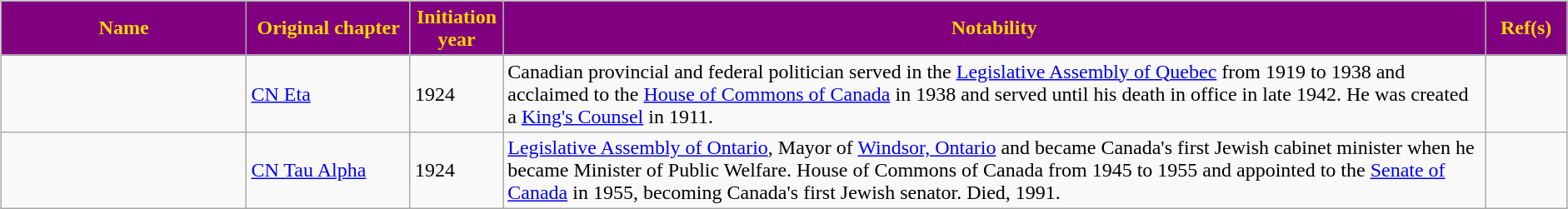<table style="width:100%;">
<tr valign="top">
<td style="width:100%;"><br><table class="wikitable sortable" style="width:100%;">
<tr>
<th style="width:15%; background:purple; color:gold;">Name</th>
<th style="width:10%; background:purple; color:gold;">Original chapter</th>
<th style="width:5%; background:purple; color:gold;">Initiation<br>year</th>
<th class="unsortable" style="width:60%; background:purple; color:gold;">Notability</th>
<th class="unsortable" style="width:5%; background:purple; color:gold;">Ref(s)</th>
</tr>
<tr>
<td></td>
<td><a href='#'>CN Eta</a></td>
<td>1924</td>
<td>Canadian provincial and federal politician served in the <a href='#'>Legislative Assembly of Quebec</a> from 1919 to 1938 and acclaimed to the <a href='#'>House of Commons of Canada</a> in 1938 and served until his death in office in late 1942. He was created a <a href='#'>King's Counsel</a> in 1911.</td>
<td></td>
</tr>
<tr>
<td></td>
<td><a href='#'>CN Tau Alpha</a></td>
<td>1924</td>
<td><a href='#'>Legislative Assembly of Ontario</a>, Mayor of <a href='#'>Windsor, Ontario</a> and became Canada's first Jewish cabinet minister when he became Minister of Public Welfare. House of Commons of Canada from 1945 to 1955 and appointed to the <a href='#'>Senate of Canada</a> in 1955, becoming Canada's first Jewish senator.  Died, 1991.</td>
<td></td>
</tr>
</table>
</td>
<td><br>
</td>
</tr>
</table>
